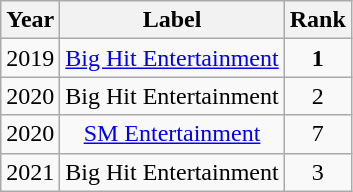<table class="wikitable sortable" style="text-align:center">
<tr>
<th>Year</th>
<th>Label</th>
<th>Rank</th>
</tr>
<tr>
<td>2019</td>
<td><a href='#'>Big Hit Entertainment</a></td>
<td><span><strong>1</strong></span></td>
</tr>
<tr>
<td>2020</td>
<td>Big Hit Entertainment</td>
<td>2</td>
</tr>
<tr>
<td>2020</td>
<td><a href='#'>SM Entertainment</a></td>
<td>7</td>
</tr>
<tr>
<td>2021</td>
<td>Big Hit Entertainment</td>
<td>3</td>
</tr>
</table>
